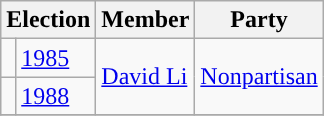<table class="wikitable">
<tr>
<th colspan="2">Election</th>
<th>Member</th>
<th>Party</th>
</tr>
<tr>
<td style="background-color:"></td>
<td><a href='#'>1985</a></td>
<td rowspan=2><a href='#'>David Li</a></td>
<td rowspan=2><a href='#'>Nonpartisan</a></td>
</tr>
<tr>
<td style="background-color:"></td>
<td><a href='#'>1988</a></td>
</tr>
<tr>
</tr>
</table>
